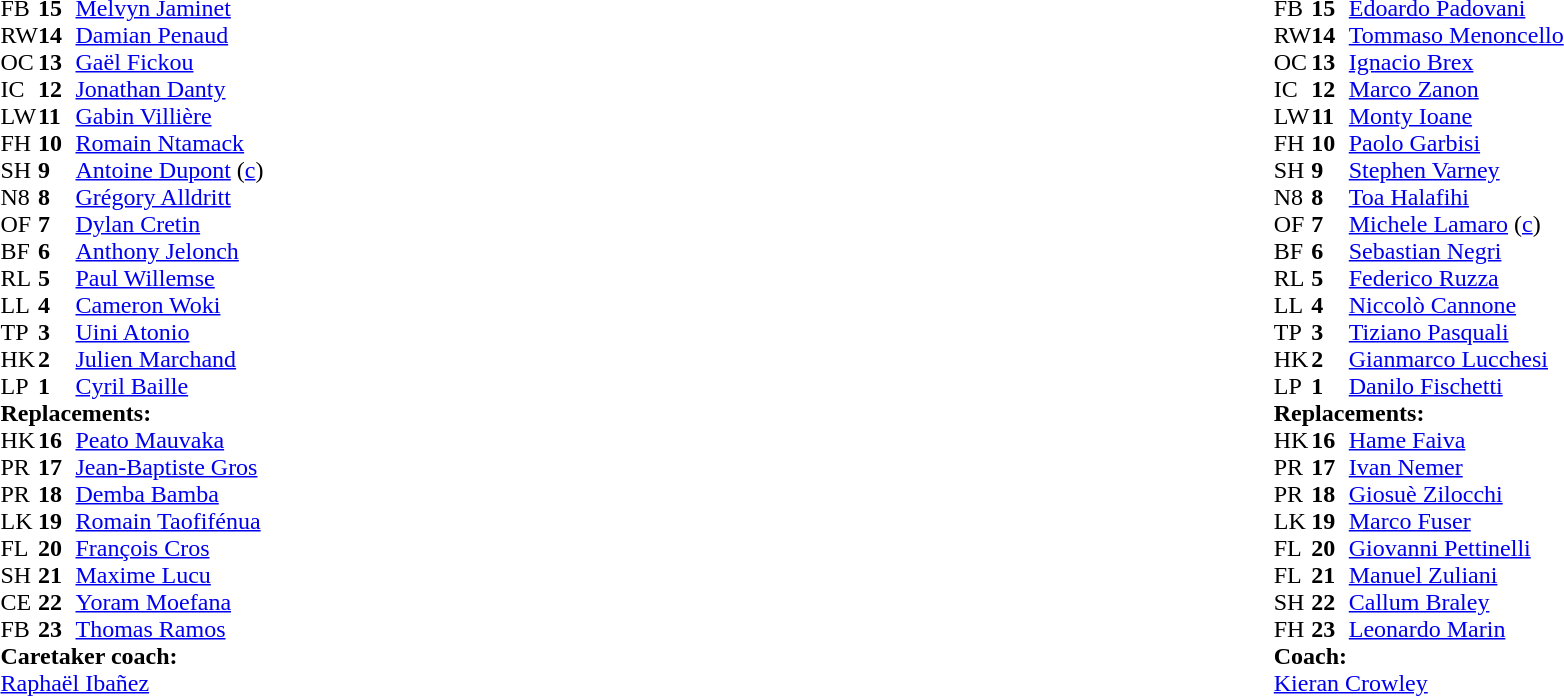<table style="width:100%">
<tr>
<td style="vertical-align:top; width:50%"><br><table cellspacing="0" cellpadding="0">
<tr>
<th width="25"></th>
<th width="25"></th>
</tr>
<tr>
<td>FB</td>
<td><strong>15</strong></td>
<td><a href='#'>Melvyn Jaminet</a></td>
<td></td>
<td></td>
</tr>
<tr>
<td>RW</td>
<td><strong>14</strong></td>
<td><a href='#'>Damian Penaud</a></td>
</tr>
<tr>
<td>OC</td>
<td><strong>13</strong></td>
<td><a href='#'>Gaël Fickou</a></td>
</tr>
<tr>
<td>IC</td>
<td><strong>12</strong></td>
<td><a href='#'>Jonathan Danty</a></td>
<td></td>
<td></td>
</tr>
<tr>
<td>LW</td>
<td><strong>11</strong></td>
<td><a href='#'>Gabin Villière</a></td>
</tr>
<tr>
<td>FH</td>
<td><strong>10</strong></td>
<td><a href='#'>Romain Ntamack</a></td>
</tr>
<tr>
<td>SH</td>
<td><strong>9</strong></td>
<td><a href='#'>Antoine Dupont</a> (<a href='#'>c</a>)</td>
<td></td>
<td></td>
</tr>
<tr>
<td>N8</td>
<td><strong>8</strong></td>
<td><a href='#'>Grégory Alldritt</a></td>
<td></td>
<td></td>
</tr>
<tr>
<td>OF</td>
<td><strong>7</strong></td>
<td><a href='#'>Dylan Cretin</a></td>
</tr>
<tr>
<td>BF</td>
<td><strong>6</strong></td>
<td><a href='#'>Anthony Jelonch</a></td>
</tr>
<tr>
<td>RL</td>
<td><strong>5</strong></td>
<td><a href='#'>Paul Willemse</a></td>
<td></td>
<td></td>
</tr>
<tr>
<td>LL</td>
<td><strong>4</strong></td>
<td><a href='#'>Cameron Woki</a></td>
</tr>
<tr>
<td>TP</td>
<td><strong>3</strong></td>
<td><a href='#'>Uini Atonio</a></td>
<td></td>
<td></td>
</tr>
<tr>
<td>HK</td>
<td><strong>2</strong></td>
<td><a href='#'>Julien Marchand</a></td>
<td></td>
<td></td>
</tr>
<tr>
<td>LP</td>
<td><strong>1</strong></td>
<td><a href='#'>Cyril Baille</a></td>
<td></td>
<td></td>
</tr>
<tr>
<td colspan="3"><strong>Replacements:</strong></td>
</tr>
<tr>
<td>HK</td>
<td><strong>16</strong></td>
<td><a href='#'>Peato Mauvaka</a></td>
<td></td>
<td></td>
</tr>
<tr>
<td>PR</td>
<td><strong>17</strong></td>
<td><a href='#'>Jean-Baptiste Gros</a></td>
<td></td>
<td></td>
</tr>
<tr>
<td>PR</td>
<td><strong>18</strong></td>
<td><a href='#'>Demba Bamba</a></td>
<td></td>
<td></td>
</tr>
<tr>
<td>LK</td>
<td><strong>19</strong></td>
<td><a href='#'>Romain Taofifénua</a></td>
<td></td>
<td></td>
</tr>
<tr>
<td>FL</td>
<td><strong>20</strong></td>
<td><a href='#'>François Cros</a></td>
<td></td>
<td></td>
</tr>
<tr>
<td>SH</td>
<td><strong>21</strong></td>
<td><a href='#'>Maxime Lucu</a></td>
<td></td>
<td></td>
</tr>
<tr>
<td>CE</td>
<td><strong>22</strong></td>
<td><a href='#'>Yoram Moefana</a></td>
<td></td>
<td></td>
</tr>
<tr>
<td>FB</td>
<td><strong>23</strong></td>
<td><a href='#'>Thomas Ramos</a></td>
<td></td>
<td></td>
</tr>
<tr>
<td colspan="3"><strong>Caretaker coach:</strong></td>
</tr>
<tr>
<td colspan="3"><a href='#'>Raphaël Ibañez</a></td>
</tr>
</table>
</td>
<td style="vertical-align:top"></td>
<td style="vertical-align:top; width:50%"><br><table cellspacing="0" cellpadding="0" style="margin:auto">
<tr>
<th width="25"></th>
<th width="25"></th>
</tr>
<tr>
<td>FB</td>
<td><strong>15</strong></td>
<td><a href='#'>Edoardo Padovani</a></td>
</tr>
<tr>
<td>RW</td>
<td><strong>14</strong></td>
<td><a href='#'>Tommaso Menoncello</a></td>
<td></td>
<td></td>
</tr>
<tr>
<td>OC</td>
<td><strong>13</strong></td>
<td><a href='#'>Ignacio Brex</a></td>
</tr>
<tr>
<td>IC</td>
<td><strong>12</strong></td>
<td><a href='#'>Marco Zanon</a></td>
</tr>
<tr>
<td>LW</td>
<td><strong>11</strong></td>
<td><a href='#'>Monty Ioane</a></td>
</tr>
<tr>
<td>FH</td>
<td><strong>10</strong></td>
<td><a href='#'>Paolo Garbisi</a></td>
</tr>
<tr>
<td>SH</td>
<td><strong>9</strong></td>
<td><a href='#'>Stephen Varney</a></td>
<td></td>
<td></td>
</tr>
<tr>
<td>N8</td>
<td><strong>8</strong></td>
<td><a href='#'>Toa Halafihi</a></td>
<td></td>
<td></td>
</tr>
<tr>
<td>OF</td>
<td><strong>7</strong></td>
<td><a href='#'>Michele Lamaro</a> (<a href='#'>c</a>)</td>
</tr>
<tr>
<td>BF</td>
<td><strong>6</strong></td>
<td><a href='#'>Sebastian Negri</a></td>
<td></td>
<td></td>
</tr>
<tr>
<td>RL</td>
<td><strong>5</strong></td>
<td><a href='#'>Federico Ruzza</a></td>
<td></td>
<td></td>
<td></td>
</tr>
<tr>
<td>LL</td>
<td><strong>4</strong></td>
<td><a href='#'>Niccolò Cannone</a></td>
<td></td>
<td></td>
<td></td>
</tr>
<tr>
<td>TP</td>
<td><strong>3</strong></td>
<td><a href='#'>Tiziano Pasquali</a></td>
<td></td>
<td></td>
</tr>
<tr>
<td>HK</td>
<td><strong>2</strong></td>
<td><a href='#'>Gianmarco Lucchesi</a></td>
<td></td>
<td></td>
</tr>
<tr>
<td>LP</td>
<td><strong>1</strong></td>
<td><a href='#'>Danilo Fischetti</a></td>
<td></td>
<td></td>
</tr>
<tr>
<td colspan="3"><strong>Replacements:</strong></td>
</tr>
<tr>
<td>HK</td>
<td><strong>16</strong></td>
<td><a href='#'>Hame Faiva</a></td>
<td></td>
<td></td>
</tr>
<tr>
<td>PR</td>
<td><strong>17</strong></td>
<td><a href='#'>Ivan Nemer</a></td>
<td></td>
<td></td>
</tr>
<tr>
<td>PR</td>
<td><strong>18</strong></td>
<td><a href='#'>Giosuè Zilocchi</a></td>
<td></td>
<td></td>
</tr>
<tr>
<td>LK</td>
<td><strong>19</strong></td>
<td><a href='#'>Marco Fuser</a></td>
<td></td>
<td></td>
</tr>
<tr>
<td>FL</td>
<td><strong>20</strong></td>
<td><a href='#'>Giovanni Pettinelli</a></td>
<td></td>
<td></td>
</tr>
<tr>
<td>FL</td>
<td><strong>21</strong></td>
<td><a href='#'>Manuel Zuliani</a></td>
<td></td>
<td></td>
</tr>
<tr>
<td>SH</td>
<td><strong>22</strong></td>
<td><a href='#'>Callum Braley</a></td>
<td></td>
<td></td>
</tr>
<tr>
<td>FH</td>
<td><strong>23</strong></td>
<td><a href='#'>Leonardo Marin</a></td>
<td></td>
<td></td>
</tr>
<tr>
<td colspan="3"><strong>Coach:</strong></td>
</tr>
<tr>
<td colspan="3"><a href='#'>Kieran Crowley</a></td>
</tr>
</table>
</td>
</tr>
</table>
